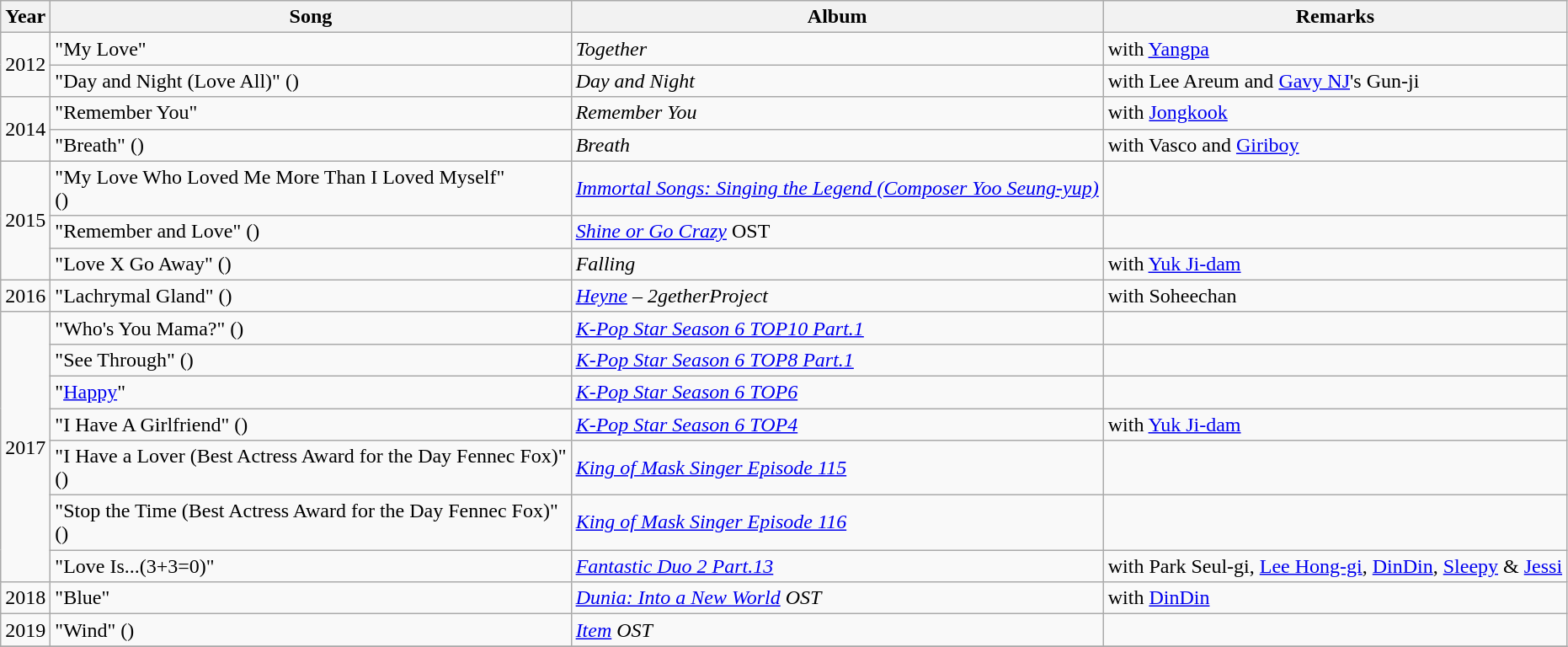<table class="wikitable">
<tr>
<th>Year</th>
<th>Song</th>
<th>Album</th>
<th>Remarks</th>
</tr>
<tr>
<td rowspan="2">2012</td>
<td>"My Love"</td>
<td><em>Together</em></td>
<td>with <a href='#'>Yangpa</a></td>
</tr>
<tr>
<td>"Day and Night (Love All)" ()</td>
<td><em>Day and Night</em></td>
<td>with Lee Areum and <a href='#'>Gavy NJ</a>'s Gun-ji</td>
</tr>
<tr>
<td rowspan="2">2014</td>
<td>"Remember You"</td>
<td><em>Remember You</em></td>
<td>with <a href='#'>Jongkook</a></td>
</tr>
<tr>
<td>"Breath" ()</td>
<td><em>Breath</em></td>
<td>with Vasco and <a href='#'>Giriboy</a></td>
</tr>
<tr>
<td rowspan="3">2015</td>
<td>"My Love Who Loved Me More Than I Loved Myself" <br>()</td>
<td><em><a href='#'>Immortal Songs: Singing the Legend (Composer Yoo Seung-yup)</a></em></td>
<td></td>
</tr>
<tr>
<td>"Remember and Love" ()</td>
<td><em><a href='#'>Shine or Go Crazy</a></em> OST</td>
<td></td>
</tr>
<tr>
<td>"Love X Go Away" ()</td>
<td><em>Falling</em></td>
<td>with <a href='#'>Yuk Ji-dam</a></td>
</tr>
<tr>
<td>2016</td>
<td>"Lachrymal Gland" ()</td>
<td><em><a href='#'>Heyne</a> – 2getherProject</em></td>
<td>with Soheechan</td>
</tr>
<tr>
<td rowspan="7">2017</td>
<td>"Who's You Mama?" ()</td>
<td><em><a href='#'>K-Pop Star Season 6 TOP10 Part.1</a></em></td>
<td></td>
</tr>
<tr>
<td>"See Through" ()</td>
<td><em><a href='#'>K-Pop Star Season 6 TOP8 Part.1</a></em></td>
<td></td>
</tr>
<tr>
<td>"<a href='#'>Happy</a>"</td>
<td><em><a href='#'>K-Pop Star Season 6 TOP6</a></em></td>
<td></td>
</tr>
<tr>
<td>"I Have A Girlfriend" ()</td>
<td><em><a href='#'>K-Pop Star Season 6 TOP4</a></em></td>
<td>with <a href='#'>Yuk Ji-dam</a></td>
</tr>
<tr>
<td>"I Have a Lover (Best Actress Award for the Day Fennec Fox)" <br>()</td>
<td><em><a href='#'>King of Mask Singer Episode 115</a></em></td>
<td></td>
</tr>
<tr>
<td>"Stop the Time (Best Actress Award for the Day Fennec Fox)"<br> ()</td>
<td><em><a href='#'>King of Mask Singer Episode 116</a></em></td>
<td></td>
</tr>
<tr>
<td>"Love Is...(3+3=0)"</td>
<td><em><a href='#'>Fantastic Duo 2 Part.13</a></em></td>
<td>with  Park Seul-gi, <a href='#'>Lee Hong-gi</a>, <a href='#'>DinDin</a>, <a href='#'>Sleepy</a>  & <a href='#'>Jessi</a></td>
</tr>
<tr>
<td>2018</td>
<td>"Blue"</td>
<td><em><a href='#'>Dunia: Into a New World</a> OST</em></td>
<td>with <a href='#'>DinDin</a></td>
</tr>
<tr>
<td>2019</td>
<td>"Wind" ()</td>
<td><em><a href='#'>Item</a> OST</em></td>
<td></td>
</tr>
<tr>
</tr>
</table>
